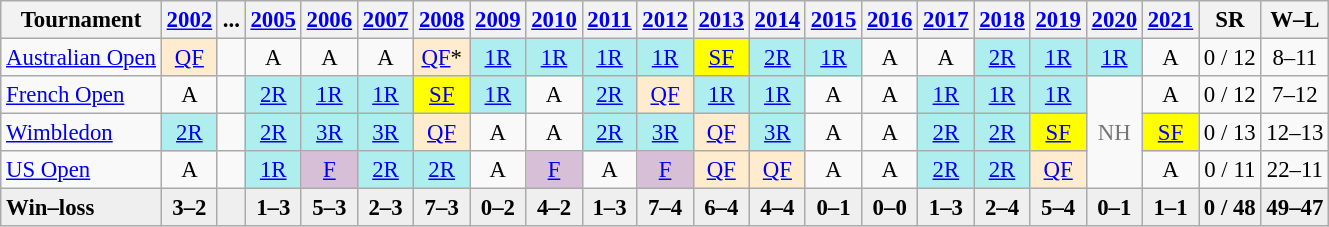<table class="wikitable nowrap" style=text-align:center;font-size:95%>
<tr>
<th>Tournament</th>
<th><a href='#'>2002</a></th>
<th>...</th>
<th><a href='#'>2005</a></th>
<th><a href='#'>2006</a></th>
<th><a href='#'>2007</a></th>
<th><a href='#'>2008</a></th>
<th><a href='#'>2009</a></th>
<th><a href='#'>2010</a></th>
<th><a href='#'>2011</a></th>
<th><a href='#'>2012</a></th>
<th><a href='#'>2013</a></th>
<th><a href='#'>2014</a></th>
<th><a href='#'>2015</a></th>
<th><a href='#'>2016</a></th>
<th><a href='#'>2017</a></th>
<th><a href='#'>2018</a></th>
<th><a href='#'>2019</a></th>
<th><a href='#'>2020</a></th>
<th><a href='#'>2021</a></th>
<th>SR</th>
<th>W–L</th>
</tr>
<tr>
<td align="left"><a href='#'>Australian Open</a></td>
<td bgcolor=ffebcd><a href='#'>QF</a></td>
<td></td>
<td>A</td>
<td>A</td>
<td>A</td>
<td bgcolor=ffebcd><a href='#'>QF</a>*</td>
<td bgcolor="afeeee"><a href='#'>1R</a></td>
<td bgcolor="afeeee"><a href='#'>1R</a></td>
<td bgcolor="afeeee"><a href='#'>1R</a></td>
<td bgcolor="afeeee"><a href='#'>1R</a></td>
<td bgcolor=yellow><a href='#'>SF</a></td>
<td bgcolor="afeeee"><a href='#'>2R</a></td>
<td bgcolor="afeeee"><a href='#'>1R</a></td>
<td>A</td>
<td>A</td>
<td bgcolor="afeeee"><a href='#'>2R</a></td>
<td bgcolor="afeeee"><a href='#'>1R</a></td>
<td bgcolor="afeeee"><a href='#'>1R</a></td>
<td>A</td>
<td>0 / 12</td>
<td>8–11</td>
</tr>
<tr>
<td align="left"><a href='#'>French Open</a></td>
<td>A</td>
<td></td>
<td bgcolor="afeeee"><a href='#'>2R</a></td>
<td bgcolor="afeeee"><a href='#'>1R</a></td>
<td bgcolor="afeeee"><a href='#'>1R</a></td>
<td bgcolor=yellow><a href='#'>SF</a></td>
<td bgcolor="afeeee"><a href='#'>1R</a></td>
<td>A</td>
<td bgcolor="afeeee"><a href='#'>2R</a></td>
<td bgcolor=ffebcd><a href='#'>QF</a></td>
<td bgcolor="afeeee"><a href='#'>1R</a></td>
<td bgcolor="afeeee"><a href='#'>1R</a></td>
<td>A</td>
<td>A</td>
<td bgcolor="afeeee"><a href='#'>1R</a></td>
<td bgcolor="afeeee"><a href='#'>1R</a></td>
<td bgcolor="afeeee"><a href='#'>1R</a></td>
<td rowspan="3" style="color:#767676">NH</td>
<td>A</td>
<td>0 / 12</td>
<td>7–12</td>
</tr>
<tr>
<td align="left"><a href='#'>Wimbledon</a></td>
<td bgcolor="afeeee"><a href='#'>2R</a></td>
<td></td>
<td bgcolor="afeeee"><a href='#'>2R</a></td>
<td bgcolor="afeeee"><a href='#'>3R</a></td>
<td bgcolor="afeeee"><a href='#'>3R</a></td>
<td bgcolor=ffebcd><a href='#'>QF</a></td>
<td>A</td>
<td>A</td>
<td bgcolor="afeeee"><a href='#'>2R</a></td>
<td bgcolor="afeeee"><a href='#'>3R</a></td>
<td bgcolor=ffebcd><a href='#'>QF</a></td>
<td bgcolor="afeeee"><a href='#'>3R</a></td>
<td>A</td>
<td>A</td>
<td bgcolor="afeeee"><a href='#'>2R</a></td>
<td bgcolor="afeeee"><a href='#'>2R</a></td>
<td bgcolor=yellow><a href='#'>SF</a></td>
<td bgcolor=yellow><a href='#'>SF</a></td>
<td>0 / 13</td>
<td>12–13</td>
</tr>
<tr>
<td align="left"><a href='#'>US Open</a></td>
<td>A</td>
<td></td>
<td bgcolor="afeeee"><a href='#'>1R</a></td>
<td bgcolor=thistle><a href='#'>F</a></td>
<td bgcolor="afeeee"><a href='#'>2R</a></td>
<td bgcolor="afeeee"><a href='#'>2R</a></td>
<td>A</td>
<td bgcolor=thistle><a href='#'>F</a></td>
<td>A</td>
<td bgcolor=thistle><a href='#'>F</a></td>
<td bgcolor=ffebcd><a href='#'>QF</a></td>
<td bgcolor=ffebcd><a href='#'>QF</a></td>
<td>A</td>
<td>A</td>
<td bgcolor="afeeee"><a href='#'>2R</a></td>
<td bgcolor="afeeee"><a href='#'>2R</a></td>
<td bgcolor=ffebcd><a href='#'>QF</a></td>
<td>A</td>
<td>0 / 11</td>
<td>22–11</td>
</tr>
<tr style="background:#efefef; font-weight:bold;">
<td style="text-align:left">Win–loss</td>
<td>3–2</td>
<td></td>
<td>1–3</td>
<td>5–3</td>
<td>2–3</td>
<td>7–3</td>
<td>0–2</td>
<td>4–2</td>
<td>1–3</td>
<td>7–4</td>
<td>6–4</td>
<td>4–4</td>
<td>0–1</td>
<td>0–0</td>
<td>1–3</td>
<td>2–4</td>
<td>5–4</td>
<td>0–1</td>
<td>1–1</td>
<td>0 / 48</td>
<td>49–47</td>
</tr>
</table>
